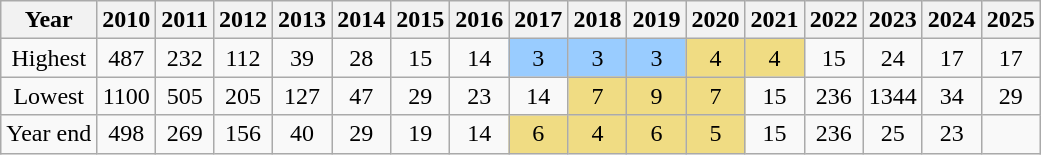<table class=wikitable style=text-align:center;>
<tr>
<th>Year</th>
<th>2010</th>
<th>2011</th>
<th>2012</th>
<th>2013</th>
<th>2014</th>
<th>2015</th>
<th>2016</th>
<th>2017</th>
<th>2018</th>
<th>2019</th>
<th>2020</th>
<th>2021</th>
<th>2022</th>
<th>2023</th>
<th>2024</th>
<th>2025</th>
</tr>
<tr>
<td>Highest</td>
<td>487</td>
<td>232</td>
<td>112</td>
<td>39</td>
<td>28</td>
<td>15</td>
<td>14</td>
<td bgcolor=99ccff>3</td>
<td bgcolor=99ccff>3</td>
<td bgcolor=99ccff>3</td>
<td bgcolor=f0dc83>4</td>
<td bgcolor=f0dc83>4</td>
<td>15</td>
<td>24</td>
<td>17</td>
<td>17</td>
</tr>
<tr>
<td>Lowest</td>
<td>1100</td>
<td>505</td>
<td>205</td>
<td>127</td>
<td>47</td>
<td>29</td>
<td>23</td>
<td>14</td>
<td bgcolor=f0dc83>7</td>
<td bgcolor=f0dc83>9</td>
<td bgcolor=f0dc83>7</td>
<td>15</td>
<td>236</td>
<td>1344</td>
<td>34</td>
<td>29</td>
</tr>
<tr>
<td>Year end</td>
<td>498</td>
<td>269</td>
<td>156</td>
<td>40</td>
<td>29</td>
<td>19</td>
<td>14</td>
<td bgcolor=f0dc83>6</td>
<td bgcolor=f0dc83>4</td>
<td bgcolor=f0dc83>6</td>
<td bgcolor=f0dc83>5</td>
<td>15</td>
<td>236</td>
<td>25</td>
<td>23</td>
<td></td>
</tr>
</table>
